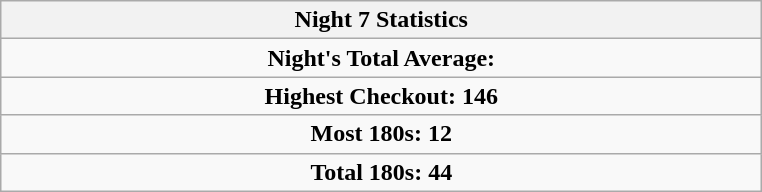<table class=wikitable style="text-align:center">
<tr>
<th width=500>Night 7 Statistics</th>
</tr>
<tr align=center>
<td colspan="3"><strong>Night's Total Average:</strong> <strong></strong></td>
</tr>
<tr align=center>
<td colspan="3"><strong>Highest Checkout:</strong>  <strong>146</strong></td>
</tr>
<tr align=center>
<td colspan="3"><strong>Most 180s:</strong>  <strong>12</strong></td>
</tr>
<tr align=center>
<td colspan="3"><strong>Total 180s:</strong> <strong>44</strong></td>
</tr>
</table>
